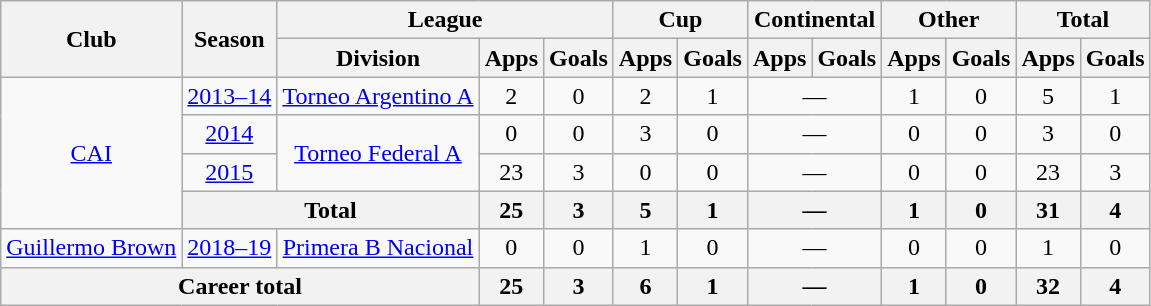<table class="wikitable" style="text-align:center">
<tr>
<th rowspan="2">Club</th>
<th rowspan="2">Season</th>
<th colspan="3">League</th>
<th colspan="2">Cup</th>
<th colspan="2">Continental</th>
<th colspan="2">Other</th>
<th colspan="2">Total</th>
</tr>
<tr>
<th>Division</th>
<th>Apps</th>
<th>Goals</th>
<th>Apps</th>
<th>Goals</th>
<th>Apps</th>
<th>Goals</th>
<th>Apps</th>
<th>Goals</th>
<th>Apps</th>
<th>Goals</th>
</tr>
<tr>
<td rowspan="4"><a href='#'>CAI</a></td>
<td><a href='#'>2013–14</a></td>
<td rowspan="1"><a href='#'>Torneo Argentino A</a></td>
<td>2</td>
<td>0</td>
<td>2</td>
<td>1</td>
<td colspan="2">—</td>
<td>1</td>
<td>0</td>
<td>5</td>
<td>1</td>
</tr>
<tr>
<td><a href='#'>2014</a></td>
<td rowspan="2"><a href='#'>Torneo Federal A</a></td>
<td>0</td>
<td>0</td>
<td>3</td>
<td>0</td>
<td colspan="2">—</td>
<td>0</td>
<td>0</td>
<td>3</td>
<td>0</td>
</tr>
<tr>
<td><a href='#'>2015</a></td>
<td>23</td>
<td>3</td>
<td>0</td>
<td>0</td>
<td colspan="2">—</td>
<td>0</td>
<td>0</td>
<td>23</td>
<td>3</td>
</tr>
<tr>
<th colspan="2">Total</th>
<th>25</th>
<th>3</th>
<th>5</th>
<th>1</th>
<th colspan="2">—</th>
<th>1</th>
<th>0</th>
<th>31</th>
<th>4</th>
</tr>
<tr>
<td rowspan="1"><a href='#'>Guillermo Brown</a></td>
<td><a href='#'>2018–19</a></td>
<td rowspan="1"><a href='#'>Primera B Nacional</a></td>
<td>0</td>
<td>0</td>
<td>1</td>
<td>0</td>
<td colspan="2">—</td>
<td>0</td>
<td>0</td>
<td>1</td>
<td>0</td>
</tr>
<tr>
<th colspan="3">Career total</th>
<th>25</th>
<th>3</th>
<th>6</th>
<th>1</th>
<th colspan="2">—</th>
<th>1</th>
<th>0</th>
<th>32</th>
<th>4</th>
</tr>
</table>
